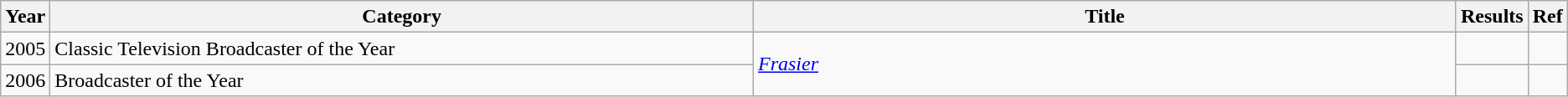<table class="wikitable">
<tr>
<th scope="col" style="width:1em;">Year</th>
<th scope="col" style="width:35em;">Category</th>
<th scope="col" style="width:35em;">Title</th>
<th scope="col" style="width:1em;">Results</th>
<th scope="col" style="width:1em;">Ref</th>
</tr>
<tr>
<td>2005</td>
<td>Classic Television Broadcaster of the Year</td>
<td rowspan="2"><em><a href='#'>Frasier</a></em></td>
<td></td>
<td></td>
</tr>
<tr>
<td>2006</td>
<td>Broadcaster of the Year</td>
<td></td>
<td></td>
</tr>
</table>
